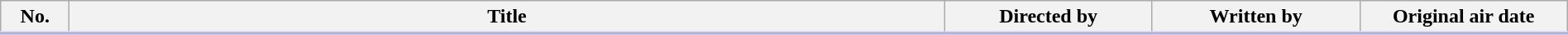<table class="plainrowheaders wikitable" style="width:100%; margin:auto; background:#FFF;">
<tr style="border-bottom: 3px solid #CCF;">
<th style="width:3em;">No.</th>
<th>Title</th>
<th style="width:10em;">Directed by</th>
<th style="width:10em;">Written by</th>
<th style="width:10em;">Original air date</th>
</tr>
<tr>
</tr>
</table>
